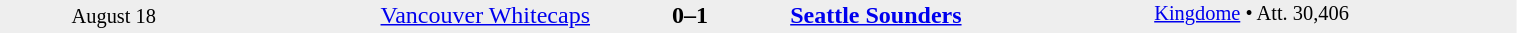<table style="width:80%; background:#eee;" cellspacing="0">
<tr>
<td rowspan="3" style="text-align:center; font-size:85%; width:15%;">August 18</td>
<td style="width:24%; text-align:right;"><a href='#'>Vancouver Whitecaps</a></td>
<td style="text-align:center; width:13%;"><strong>0–1</strong></td>
<td width=24%><strong><a href='#'>Seattle Sounders</a></strong></td>
<td rowspan="3" style="font-size:85%; vertical-align:top;"><a href='#'>Kingdome</a> • Att. 30,406</td>
</tr>
<tr style=font-size:85%>
<td align=right valign=top></td>
<td valign=top></td>
<td align=left valign=top></td>
</tr>
</table>
